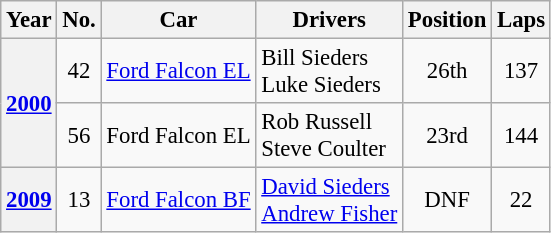<table class="wikitable" style="font-size: 95%;">
<tr>
<th>Year</th>
<th>No.</th>
<th>Car</th>
<th>Drivers</th>
<th>Position</th>
<th>Laps</th>
</tr>
<tr>
<th rowspan=2><a href='#'>2000</a></th>
<td align="center">42</td>
<td><a href='#'>Ford Falcon EL</a></td>
<td> Bill Sieders<br> Luke Sieders</td>
<td align="center">26th</td>
<td align="center">137</td>
</tr>
<tr>
<td align="center">56</td>
<td>Ford Falcon EL</td>
<td> Rob Russell<br> Steve Coulter</td>
<td align="center">23rd</td>
<td align="center">144</td>
</tr>
<tr>
<th><a href='#'>2009</a></th>
<td align=center>13</td>
<td><a href='#'>Ford Falcon BF</a></td>
<td> <a href='#'>David Sieders</a><br> <a href='#'>Andrew Fisher</a></td>
<td align="center">DNF</td>
<td align=center>22</td>
</tr>
</table>
